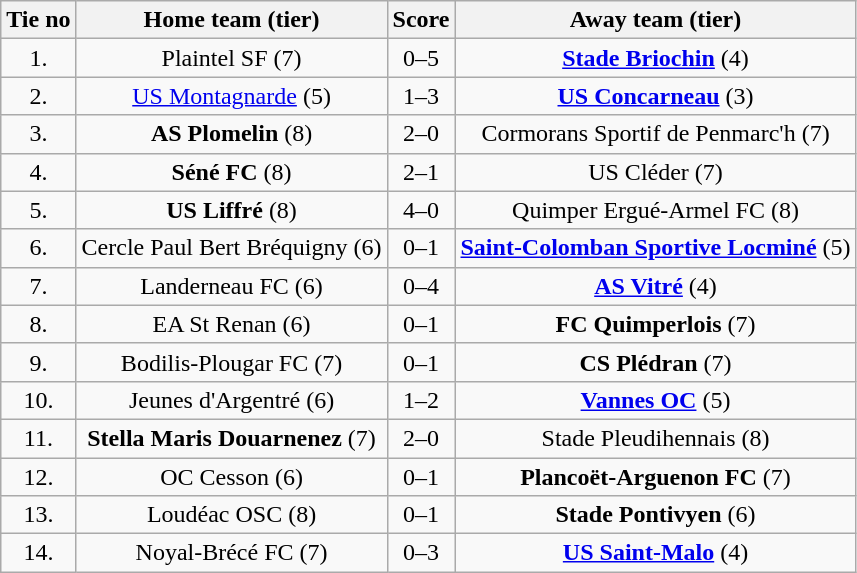<table class="wikitable" style="text-align: center">
<tr>
<th>Tie no</th>
<th>Home team (tier)</th>
<th>Score</th>
<th>Away team (tier)</th>
</tr>
<tr>
<td>1.</td>
<td>Plaintel SF (7)</td>
<td>0–5</td>
<td><strong><a href='#'>Stade Briochin</a></strong> (4)</td>
</tr>
<tr>
<td>2.</td>
<td><a href='#'>US Montagnarde</a> (5)</td>
<td>1–3</td>
<td><strong><a href='#'>US Concarneau</a></strong> (3)</td>
</tr>
<tr>
<td>3.</td>
<td><strong>AS Plomelin</strong> (8)</td>
<td>2–0</td>
<td>Cormorans Sportif de Penmarc'h (7)</td>
</tr>
<tr>
<td>4.</td>
<td><strong>Séné FC</strong> (8)</td>
<td>2–1 </td>
<td>US Cléder (7)</td>
</tr>
<tr>
<td>5.</td>
<td><strong>US Liffré</strong> (8)</td>
<td>4–0</td>
<td>Quimper Ergué-Armel FC (8)</td>
</tr>
<tr>
<td>6.</td>
<td>Cercle Paul Bert Bréquigny (6)</td>
<td>0–1</td>
<td><strong><a href='#'>Saint-Colomban Sportive Locminé</a></strong> (5)</td>
</tr>
<tr>
<td>7.</td>
<td>Landerneau FC (6)</td>
<td>0–4</td>
<td><strong><a href='#'>AS Vitré</a></strong> (4)</td>
</tr>
<tr>
<td>8.</td>
<td>EA St Renan (6)</td>
<td>0–1</td>
<td><strong>FC Quimperlois</strong> (7)</td>
</tr>
<tr>
<td>9.</td>
<td>Bodilis-Plougar FC (7)</td>
<td>0–1</td>
<td><strong>CS Plédran</strong> (7)</td>
</tr>
<tr>
<td>10.</td>
<td>Jeunes d'Argentré (6)</td>
<td>1–2</td>
<td><strong><a href='#'>Vannes OC</a></strong> (5)</td>
</tr>
<tr>
<td>11.</td>
<td><strong>Stella Maris Douarnenez</strong> (7)</td>
<td>2–0</td>
<td>Stade Pleudihennais (8)</td>
</tr>
<tr>
<td>12.</td>
<td>OC Cesson (6)</td>
<td>0–1</td>
<td><strong>Plancoët-Arguenon FC</strong> (7)</td>
</tr>
<tr>
<td>13.</td>
<td>Loudéac OSC (8)</td>
<td>0–1</td>
<td><strong>Stade Pontivyen</strong> (6)</td>
</tr>
<tr>
<td>14.</td>
<td>Noyal-Brécé FC (7)</td>
<td>0–3</td>
<td><strong><a href='#'>US Saint-Malo</a></strong> (4)</td>
</tr>
</table>
